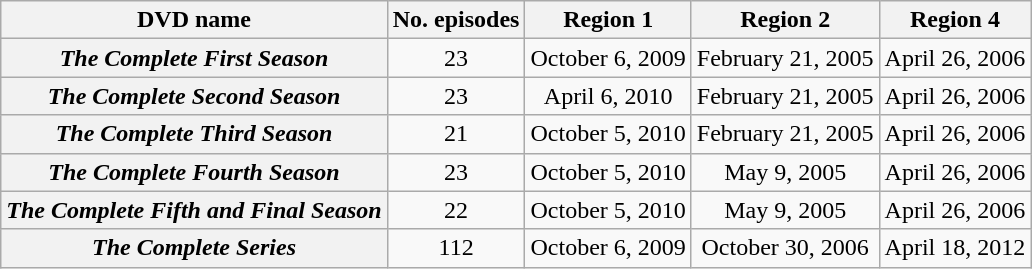<table class="wikitable" style="text-align:center;">
<tr>
<th scope="col">DVD name</th>
<th scope="col">No. episodes</th>
<th scope="col">Region 1</th>
<th scope="col">Region 2</th>
<th scope="col">Region 4</th>
</tr>
<tr>
<th scope="row"><em>The Complete First Season</em></th>
<td>23</td>
<td>October 6, 2009</td>
<td>February 21, 2005</td>
<td>April 26, 2006</td>
</tr>
<tr>
<th scope="row"><em>The Complete Second Season</em></th>
<td>23</td>
<td>April 6, 2010</td>
<td>February 21, 2005</td>
<td>April 26, 2006</td>
</tr>
<tr>
<th scope="row"><em>The Complete Third Season</em></th>
<td>21</td>
<td>October 5, 2010</td>
<td>February 21, 2005</td>
<td>April 26, 2006</td>
</tr>
<tr>
<th scope="row"><em>The Complete Fourth Season</em></th>
<td>23</td>
<td>October 5, 2010</td>
<td>May 9, 2005</td>
<td>April 26, 2006</td>
</tr>
<tr>
<th scope="row"><em>The Complete Fifth and Final Season</em></th>
<td>22</td>
<td>October 5, 2010</td>
<td>May 9, 2005</td>
<td>April 26, 2006</td>
</tr>
<tr>
<th scope="row"><em>The Complete Series</em></th>
<td>112</td>
<td>October 6, 2009</td>
<td>October 30, 2006</td>
<td>April 18, 2012</td>
</tr>
</table>
